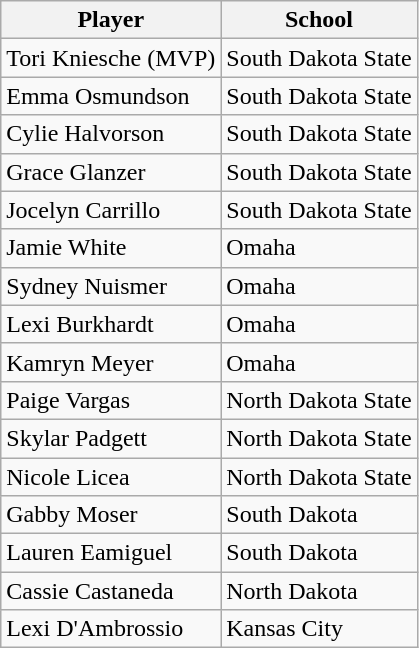<table class="wikitable">
<tr>
<th>Player</th>
<th>School</th>
</tr>
<tr>
<td>Tori Kniesche (MVP)</td>
<td>South Dakota State</td>
</tr>
<tr>
<td>Emma Osmundson</td>
<td>South Dakota State</td>
</tr>
<tr>
<td>Cylie Halvorson</td>
<td>South Dakota State</td>
</tr>
<tr>
<td>Grace Glanzer</td>
<td>South Dakota State</td>
</tr>
<tr>
<td>Jocelyn Carrillo</td>
<td>South Dakota State</td>
</tr>
<tr>
<td>Jamie White</td>
<td>Omaha</td>
</tr>
<tr>
<td>Sydney Nuismer</td>
<td>Omaha</td>
</tr>
<tr>
<td>Lexi Burkhardt</td>
<td>Omaha</td>
</tr>
<tr>
<td>Kamryn Meyer</td>
<td>Omaha</td>
</tr>
<tr>
<td>Paige Vargas</td>
<td>North Dakota State</td>
</tr>
<tr>
<td>Skylar Padgett</td>
<td>North Dakota State</td>
</tr>
<tr>
<td>Nicole Licea</td>
<td>North Dakota State</td>
</tr>
<tr>
<td>Gabby Moser</td>
<td>South Dakota</td>
</tr>
<tr>
<td>Lauren Eamiguel</td>
<td>South Dakota</td>
</tr>
<tr>
<td>Cassie Castaneda</td>
<td>North Dakota</td>
</tr>
<tr>
<td>Lexi D'Ambrossio</td>
<td>Kansas City</td>
</tr>
</table>
